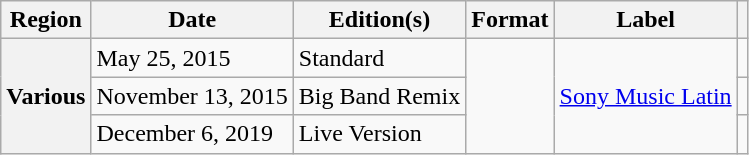<table class="wikitable plainrowheaders">
<tr>
<th scope="col">Region</th>
<th scope="col">Date</th>
<th scope="col">Edition(s)</th>
<th scope="col">Format</th>
<th scope="col">Label</th>
<th scope="col"></th>
</tr>
<tr>
<th rowspan="3" scope="row">Various</th>
<td>May 25, 2015</td>
<td>Standard</td>
<td rowspan="3"></td>
<td rowspan="3"><a href='#'>Sony Music Latin</a></td>
<td></td>
</tr>
<tr>
<td>November 13, 2015</td>
<td>Big Band Remix</td>
<td></td>
</tr>
<tr>
<td>December 6, 2019</td>
<td>Live Version</td>
<td></td>
</tr>
</table>
